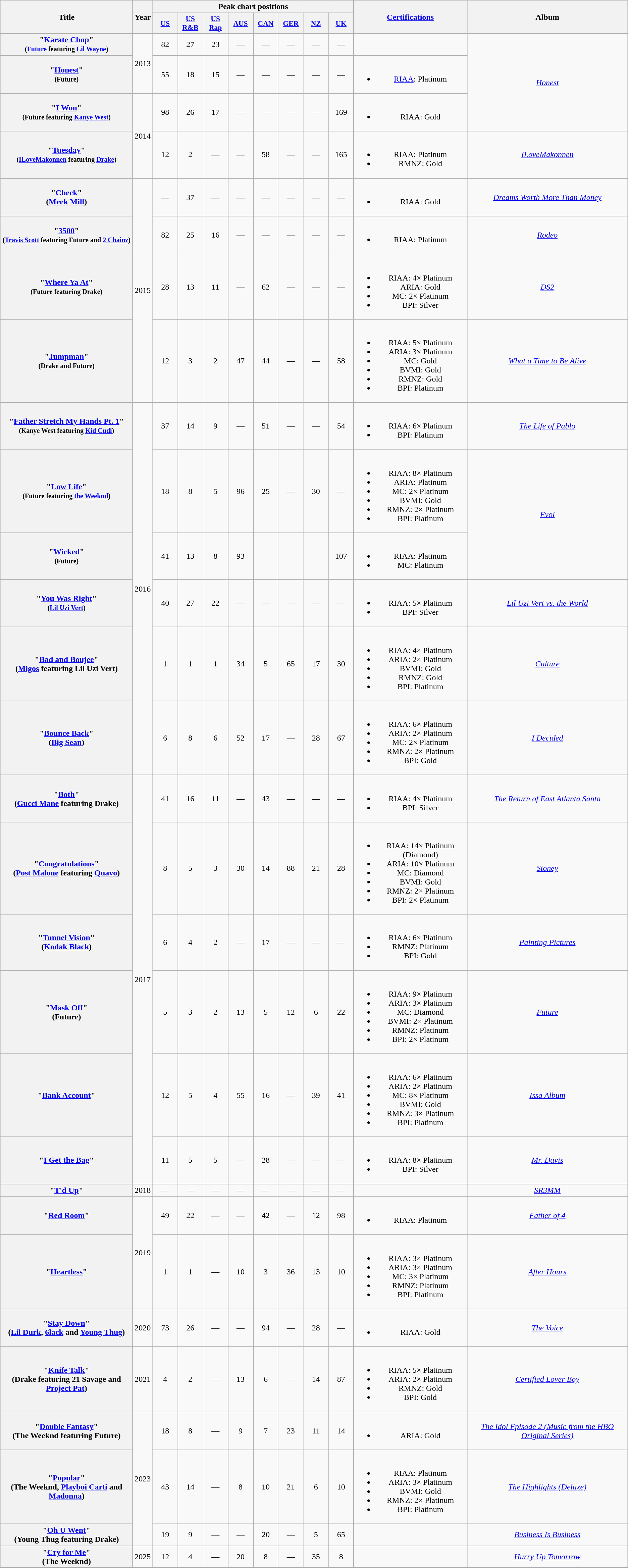<table class="wikitable plainrowheaders" style="text-align:center;">
<tr>
<th scope="col" rowspan="2" style="width:16em;">Title</th>
<th scope="col" rowspan="2">Year</th>
<th scope="col" colspan="8">Peak chart positions</th>
<th scope="col" rowspan="2"><a href='#'>Certifications</a></th>
<th scope="col" rowspan="2">Album</th>
</tr>
<tr>
<th style="width:3em; font-size:90%"><a href='#'>US</a></th>
<th style="width:3em; font-size:90%"><a href='#'>US<br>R&B</a></th>
<th style="width:3em; font-size:90%"><a href='#'>US<br>Rap</a></th>
<th style="width:3em; font-size:90%"><a href='#'>AUS</a></th>
<th style="width:3em;font-size:90%;"><a href='#'>CAN</a></th>
<th style="width:3em;font-size:90%;"><a href='#'>GER</a></th>
<th style="width:3em;font-size:90%;"><a href='#'>NZ</a></th>
<th style="width:3em;font-size:90%;"><a href='#'>UK</a></th>
</tr>
<tr>
<th scope="row">"<a href='#'>Karate Chop</a>"<br><small>(<a href='#'>Future</a> featuring <a href='#'>Lil Wayne</a>)</small></th>
<td rowspan="2">2013</td>
<td>82</td>
<td>27</td>
<td>23</td>
<td>—</td>
<td>—</td>
<td>—</td>
<td>—</td>
<td>—</td>
<td></td>
<td rowspan="3"><em><a href='#'>Honest</a></em></td>
</tr>
<tr>
<th scope="row">"<a href='#'>Honest</a>"<br><small>(Future)</small></th>
<td>55</td>
<td>18</td>
<td>15</td>
<td>—</td>
<td>—</td>
<td>—</td>
<td>—</td>
<td>—</td>
<td><br><ul><li><a href='#'>RIAA</a>: Platinum</li></ul></td>
</tr>
<tr>
<th scope="row">"<a href='#'>I Won</a>"<br><small>(Future featuring <a href='#'>Kanye West</a>)</small></th>
<td rowspan="2">2014</td>
<td>98</td>
<td>26</td>
<td>17</td>
<td>—</td>
<td>—</td>
<td>—</td>
<td>—</td>
<td>169</td>
<td><br><ul><li>RIAA: Gold</li></ul></td>
</tr>
<tr>
<th scope="row">"<a href='#'>Tuesday</a>"<br><small>(<a href='#'>ILoveMakonnen</a> featuring <a href='#'>Drake</a>)</small></th>
<td>12</td>
<td>2</td>
<td>—</td>
<td>—</td>
<td>58</td>
<td>—</td>
<td>—</td>
<td>165</td>
<td><br><ul><li>RIAA: Platinum</li><li>RMNZ: Gold</li></ul></td>
<td><em><a href='#'>ILoveMakonnen</a></em></td>
</tr>
<tr>
<th scope="row">"<a href='#'>Check</a>"<br><span>(<a href='#'>Meek Mill</a>)</span></th>
<td rowspan="4">2015</td>
<td>—</td>
<td>37</td>
<td>—</td>
<td>—</td>
<td>—</td>
<td>—</td>
<td>—</td>
<td>—</td>
<td><br><ul><li>RIAA: Gold</li></ul></td>
<td><em><a href='#'>Dreams Worth More Than Money</a></em></td>
</tr>
<tr>
<th scope="row">"<a href='#'>3500</a>"<br><small>(<a href='#'>Travis Scott</a> featuring Future and <a href='#'>2 Chainz</a>)</small></th>
<td>82</td>
<td>25</td>
<td>16</td>
<td>—</td>
<td>—</td>
<td>—</td>
<td>—</td>
<td>—</td>
<td><br><ul><li>RIAA: Platinum</li></ul></td>
<td><em><a href='#'>Rodeo</a></em></td>
</tr>
<tr>
<th scope="row">"<a href='#'>Where Ya At</a>"<br><small>(Future featuring Drake)</small></th>
<td>28</td>
<td>13</td>
<td>11</td>
<td>—</td>
<td>62</td>
<td>—</td>
<td>—</td>
<td>—</td>
<td><br><ul><li>RIAA: 4× Platinum</li><li>ARIA: Gold</li><li>MC: 2× Platinum</li><li>BPI: Silver</li></ul></td>
<td><em><a href='#'>DS2</a></em></td>
</tr>
<tr>
<th scope="row">"<a href='#'>Jumpman</a>"<br><small>(Drake and Future)</small></th>
<td>12</td>
<td>3</td>
<td>2</td>
<td>47</td>
<td>44</td>
<td>—</td>
<td>—</td>
<td>58</td>
<td><br><ul><li>RIAA: 5× Platinum</li><li>ARIA: 3× Platinum</li><li>MC: Gold</li><li>BVMI: Gold</li><li>RMNZ: Gold</li><li>BPI: Platinum</li></ul></td>
<td><em><a href='#'>What a Time to Be Alive</a></em></td>
</tr>
<tr>
<th scope="row">"<a href='#'>Father Stretch My Hands Pt. 1</a>"<br><small>(Kanye West featuring <a href='#'>Kid Cudi</a>)</small></th>
<td rowspan="6">2016</td>
<td>37</td>
<td>14</td>
<td>9</td>
<td>—</td>
<td>51</td>
<td>—</td>
<td>—</td>
<td>54</td>
<td><br><ul><li>RIAA: 6× Platinum</li><li>BPI: Platinum</li></ul></td>
<td><em><a href='#'>The Life of Pablo</a></em></td>
</tr>
<tr>
<th scope="row">"<a href='#'>Low Life</a>"<br><small>(Future featuring <a href='#'>the Weeknd</a>)</small></th>
<td>18</td>
<td>8</td>
<td>5</td>
<td>96</td>
<td>25</td>
<td>—</td>
<td>30</td>
<td>—</td>
<td><br><ul><li>RIAA: 8× Platinum</li><li>ARIA: Platinum</li><li>MC: 2× Platinum</li><li>BVMI: Gold</li><li>RMNZ: 2× Platinum</li><li>BPI: Platinum</li></ul></td>
<td rowspan=2><em><a href='#'>Evol</a></em></td>
</tr>
<tr>
<th scope="row">"<a href='#'>Wicked</a>"<br><small>(Future)</small></th>
<td>41</td>
<td>13</td>
<td>8</td>
<td>93</td>
<td>—</td>
<td>—</td>
<td>—</td>
<td>107</td>
<td><br><ul><li>RIAA: Platinum</li><li>MC: Platinum</li></ul></td>
</tr>
<tr>
<th scope="row">"<a href='#'>You Was Right</a>"<br><small>(<a href='#'>Lil Uzi Vert</a>)</small></th>
<td>40</td>
<td>27</td>
<td>22</td>
<td>—</td>
<td>—</td>
<td>—</td>
<td>—</td>
<td>—</td>
<td><br><ul><li>RIAA: 5× Platinum</li><li>BPI: Silver</li></ul></td>
<td><em><a href='#'>Lil Uzi Vert vs. the World</a></em></td>
</tr>
<tr>
<th scope="row">"<a href='#'>Bad and Boujee</a>"<br><span>(<a href='#'>Migos</a> featuring Lil Uzi Vert)</span></th>
<td>1</td>
<td>1</td>
<td>1</td>
<td>34</td>
<td>5</td>
<td>65</td>
<td>17</td>
<td>30</td>
<td><br><ul><li>RIAA: 4× Platinum</li><li>ARIA: 2× Platinum</li><li>BVMI: Gold</li><li>RMNZ: Gold</li><li>BPI: Platinum</li></ul></td>
<td><em><a href='#'>Culture</a></em></td>
</tr>
<tr>
<th scope="row">"<a href='#'>Bounce Back</a>"<br><span>(<a href='#'>Big Sean</a>)</span></th>
<td>6</td>
<td>8</td>
<td>6</td>
<td>52</td>
<td>17</td>
<td>—</td>
<td>28</td>
<td>67</td>
<td><br><ul><li>RIAA: 6× Platinum</li><li>ARIA: 2× Platinum</li><li>MC: 2× Platinum</li><li>RMNZ: 2× Platinum</li><li>BPI: Gold</li></ul></td>
<td><em><a href='#'>I Decided</a></em></td>
</tr>
<tr>
<th scope="row">"<a href='#'>Both</a>"<br><span>(<a href='#'>Gucci Mane</a> featuring Drake)</span></th>
<td rowspan="6">2017</td>
<td>41</td>
<td>16</td>
<td>11</td>
<td>—</td>
<td>43</td>
<td>—</td>
<td>—</td>
<td>—</td>
<td><br><ul><li>RIAA: 4× Platinum</li><li>BPI: Silver</li></ul></td>
<td><em><a href='#'>The Return of East Atlanta Santa</a></em></td>
</tr>
<tr>
<th scope="row">"<a href='#'>Congratulations</a>"<br><span>(<a href='#'>Post Malone</a> featuring <a href='#'>Quavo</a>)</span></th>
<td>8</td>
<td>5</td>
<td>3</td>
<td>30</td>
<td>14</td>
<td>88</td>
<td>21</td>
<td>28</td>
<td><br><ul><li>RIAA: 14× Platinum (Diamond)</li><li>ARIA: 10× Platinum</li><li>MC: Diamond</li><li>BVMI: Gold</li><li>RMNZ: 2× Platinum</li><li>BPI: 2× Platinum</li></ul></td>
<td><em><a href='#'>Stoney</a></em></td>
</tr>
<tr>
<th scope="row">"<a href='#'>Tunnel Vision</a>"<br><span>(<a href='#'>Kodak Black</a>)</span></th>
<td>6</td>
<td>4</td>
<td>2</td>
<td>—</td>
<td>17</td>
<td>—</td>
<td>—</td>
<td>—</td>
<td><br><ul><li>RIAA: 6× Platinum</li><li>RMNZ: Platinum</li><li>BPI: Gold</li></ul></td>
<td><em><a href='#'>Painting Pictures</a></em></td>
</tr>
<tr>
<th scope="row">"<a href='#'>Mask Off</a>"<br><span>(Future)</span></th>
<td>5</td>
<td>3</td>
<td>2</td>
<td>13</td>
<td>5</td>
<td>12</td>
<td>6</td>
<td>22</td>
<td><br><ul><li>RIAA: 9× Platinum</li><li>ARIA: 3× Platinum</li><li>MC: Diamond</li><li>BVMI: 2× Platinum</li><li>RMNZ: Platinum</li><li>BPI: 2× Platinum</li></ul></td>
<td><em><a href='#'>Future</a></em></td>
</tr>
<tr>
<th scope="row">"<a href='#'>Bank Account</a>"<br></th>
<td>12</td>
<td>5</td>
<td>4</td>
<td>55</td>
<td>16</td>
<td>—</td>
<td>39</td>
<td>41</td>
<td><br><ul><li>RIAA: 6× Platinum</li><li>ARIA: 2× Platinum</li><li>MC: 8× Platinum</li><li>BVMI: Gold</li><li>RMNZ: 3× Platinum</li><li>BPI: Platinum</li></ul></td>
<td><em><a href='#'>Issa Album</a></em></td>
</tr>
<tr>
<th scope="row">"<a href='#'>I Get the Bag</a>"<br></th>
<td>11</td>
<td>5</td>
<td>5</td>
<td>—</td>
<td>28</td>
<td>—</td>
<td>—</td>
<td>—</td>
<td><br><ul><li>RIAA: 8× Platinum</li><li>BPI: Silver</li></ul></td>
<td><em><a href='#'>Mr. Davis</a></em></td>
</tr>
<tr>
<th scope="row">"<a href='#'>T'd Up</a>"<br></th>
<td>2018</td>
<td>—</td>
<td>—</td>
<td>—</td>
<td>—</td>
<td>—</td>
<td>—</td>
<td>—</td>
<td>—</td>
<td></td>
<td><em><a href='#'>SR3MM</a></em></td>
</tr>
<tr>
<th scope="row">"<a href='#'>Red Room</a>"<br></th>
<td rowspan="2">2019</td>
<td>49</td>
<td>22</td>
<td>—</td>
<td>—</td>
<td>42</td>
<td>—</td>
<td>12</td>
<td>98</td>
<td><br><ul><li>RIAA: Platinum</li></ul></td>
<td><em><a href='#'>Father of 4</a></em></td>
</tr>
<tr>
<th scope="row">"<a href='#'>Heartless</a>"<br></th>
<td>1</td>
<td>1</td>
<td>—</td>
<td>10</td>
<td>3</td>
<td>36</td>
<td>13</td>
<td>10</td>
<td><br><ul><li>RIAA: 3× Platinum</li><li>ARIA: 3× Platinum</li><li>MC: 3× Platinum</li><li>RMNZ: Platinum</li><li>BPI: Platinum</li></ul></td>
<td><em><a href='#'>After Hours</a></em></td>
</tr>
<tr>
<th scope="row">"<a href='#'>Stay Down</a>"<br><span>(<a href='#'>Lil Durk</a>, <a href='#'>6lack</a> and <a href='#'>Young Thug</a>)</span></th>
<td>2020</td>
<td>73</td>
<td>26</td>
<td>—</td>
<td>—</td>
<td>94</td>
<td>—</td>
<td>28</td>
<td>—</td>
<td><br><ul><li>RIAA: Gold</li></ul></td>
<td><em><a href='#'>The Voice</a></em></td>
</tr>
<tr>
<th scope="row">"<a href='#'>Knife Talk</a>"<br><span>(Drake featuring 21 Savage and <a href='#'>Project Pat</a>)</span></th>
<td>2021</td>
<td>4</td>
<td>2</td>
<td>—</td>
<td>13</td>
<td>6</td>
<td>—</td>
<td>14</td>
<td>87</td>
<td><br><ul><li>RIAA: 5× Platinum</li><li>ARIA: 2× Platinum</li><li>RMNZ: Gold</li><li>BPI: Gold</li></ul></td>
<td><em><a href='#'>Certified Lover Boy</a></em></td>
</tr>
<tr>
<th scope="row">"<a href='#'>Double Fantasy</a>"<br><span>(The Weeknd featuring Future)</span></th>
<td rowspan="3">2023</td>
<td>18</td>
<td>8</td>
<td>—</td>
<td>9</td>
<td>7</td>
<td>23</td>
<td>11</td>
<td>14</td>
<td><br><ul><li>ARIA: Gold</li></ul></td>
<td><em><a href='#'>The Idol Episode 2 (Music from the HBO Original Series)</a></em></td>
</tr>
<tr>
<th scope="row">"<a href='#'>Popular</a>"<br><span>(The Weeknd, <a href='#'>Playboi Carti</a> and <a href='#'>Madonna</a>)</span></th>
<td>43</td>
<td>14</td>
<td>—</td>
<td>8</td>
<td>10</td>
<td>21</td>
<td>6</td>
<td>10</td>
<td><br><ul><li>RIAA: Platinum</li><li>ARIA: 3× Platinum</li><li>BVMI: Gold</li><li>RMNZ: 2× Platinum</li><li>BPI: Platinum</li></ul></td>
<td><em><a href='#'>The Highlights (Deluxe)</a></em></td>
</tr>
<tr>
<th scope="row">"<a href='#'>Oh U Went</a>"<br><span>(Young Thug featuring Drake)</span></th>
<td>19</td>
<td>9</td>
<td>—</td>
<td>—</td>
<td>20</td>
<td>—</td>
<td>5</td>
<td>65</td>
<td></td>
<td><em><a href='#'>Business Is Business</a></em></td>
</tr>
<tr>
<th scope="row">"<a href='#'>Cry for Me</a>"<br><span>(The Weeknd)</span></th>
<td>2025</td>
<td>12</td>
<td>4</td>
<td>—</td>
<td>20</td>
<td>8</td>
<td>—</td>
<td>35</td>
<td>8</td>
<td></td>
<td><em><a href='#'>Hurry Up Tomorrow</a></em></td>
</tr>
<tr>
</tr>
</table>
